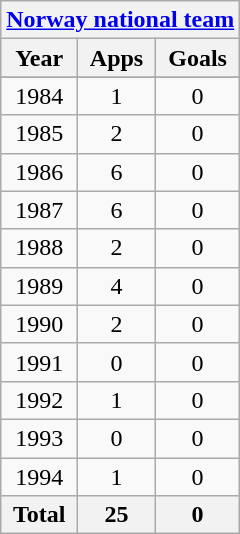<table class="wikitable" style="text-align:center">
<tr>
<th colspan=3><a href='#'>Norway national team</a></th>
</tr>
<tr>
<th>Year</th>
<th>Apps</th>
<th>Goals</th>
</tr>
<tr>
</tr>
<tr>
<td>1984</td>
<td>1</td>
<td>0</td>
</tr>
<tr>
<td>1985</td>
<td>2</td>
<td>0</td>
</tr>
<tr>
<td>1986</td>
<td>6</td>
<td>0</td>
</tr>
<tr>
<td>1987</td>
<td>6</td>
<td>0</td>
</tr>
<tr>
<td>1988</td>
<td>2</td>
<td>0</td>
</tr>
<tr>
<td>1989</td>
<td>4</td>
<td>0</td>
</tr>
<tr>
<td>1990</td>
<td>2</td>
<td>0</td>
</tr>
<tr>
<td>1991</td>
<td>0</td>
<td>0</td>
</tr>
<tr>
<td>1992</td>
<td>1</td>
<td>0</td>
</tr>
<tr>
<td>1993</td>
<td>0</td>
<td>0</td>
</tr>
<tr>
<td>1994</td>
<td>1</td>
<td>0</td>
</tr>
<tr>
<th>Total</th>
<th>25</th>
<th>0</th>
</tr>
</table>
